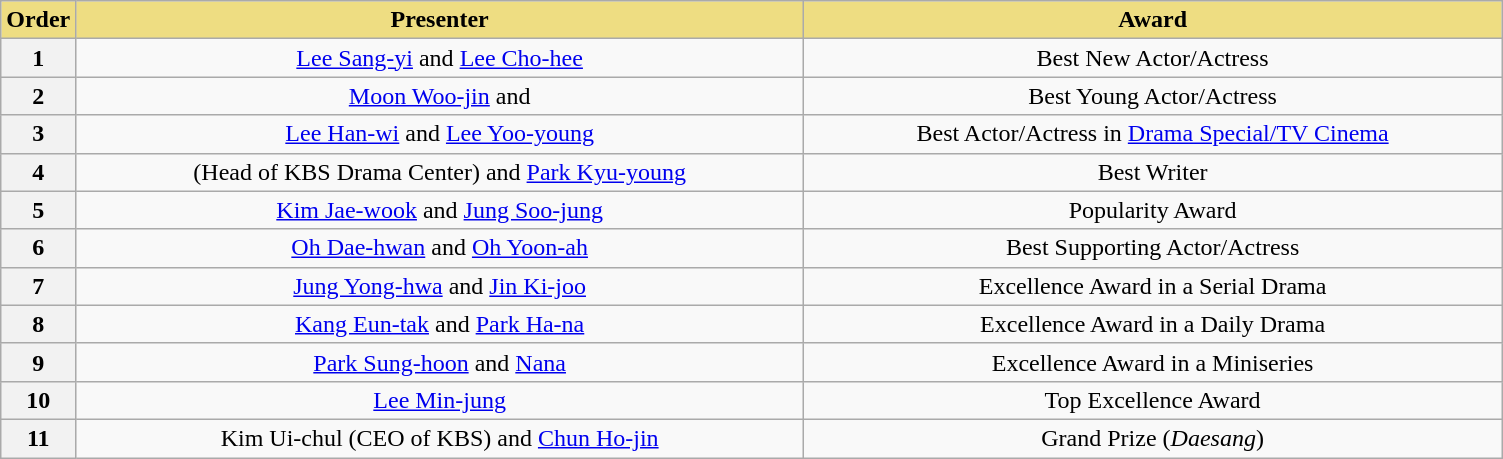<table class="wikitable" style="text-align:center">
<tr>
<th scope="col" style="background:#eedd82; width:5%">Order</th>
<th scope="col" style="background:#eedd82">Presenter</th>
<th scope="col" style="background:#eedd82">Award</th>
</tr>
<tr>
<th scope="col">1</th>
<td><a href='#'>Lee Sang-yi</a> and <a href='#'>Lee Cho-hee</a></td>
<td>Best New Actor/Actress</td>
</tr>
<tr>
<th scope="col">2</th>
<td><a href='#'>Moon Woo-jin</a> and </td>
<td>Best Young Actor/Actress</td>
</tr>
<tr>
<th scope="col">3</th>
<td><a href='#'>Lee Han-wi</a> and <a href='#'>Lee Yoo-young</a></td>
<td>Best Actor/Actress in <a href='#'>Drama Special/TV Cinema</a></td>
</tr>
<tr>
<th scope="col">4</th>
<td> (Head of KBS Drama Center) and <a href='#'>Park Kyu-young</a></td>
<td>Best Writer</td>
</tr>
<tr>
<th scope="col">5</th>
<td><a href='#'>Kim Jae-wook</a> and <a href='#'>Jung Soo-jung</a></td>
<td>Popularity Award</td>
</tr>
<tr>
<th scope="col">6</th>
<td><a href='#'>Oh Dae-hwan</a> and <a href='#'>Oh Yoon-ah</a></td>
<td>Best Supporting Actor/Actress</td>
</tr>
<tr>
<th scope="col">7</th>
<td><a href='#'>Jung Yong-hwa</a> and <a href='#'>Jin Ki-joo</a></td>
<td>Excellence Award in a Serial Drama</td>
</tr>
<tr>
<th scope="col">8</th>
<td><a href='#'>Kang Eun-tak</a> and <a href='#'>Park Ha-na</a></td>
<td>Excellence Award in a Daily Drama</td>
</tr>
<tr>
<th scope="col">9</th>
<td><a href='#'>Park Sung-hoon</a> and <a href='#'>Nana</a></td>
<td>Excellence Award in a Miniseries</td>
</tr>
<tr>
<th scope="col">10</th>
<td><a href='#'>Lee Min-jung</a></td>
<td>Top Excellence Award</td>
</tr>
<tr>
<th scope="col">11</th>
<td>Kim Ui-chul (CEO of KBS) and <a href='#'>Chun Ho-jin</a></td>
<td>Grand Prize (<em>Daesang</em>)</td>
</tr>
</table>
